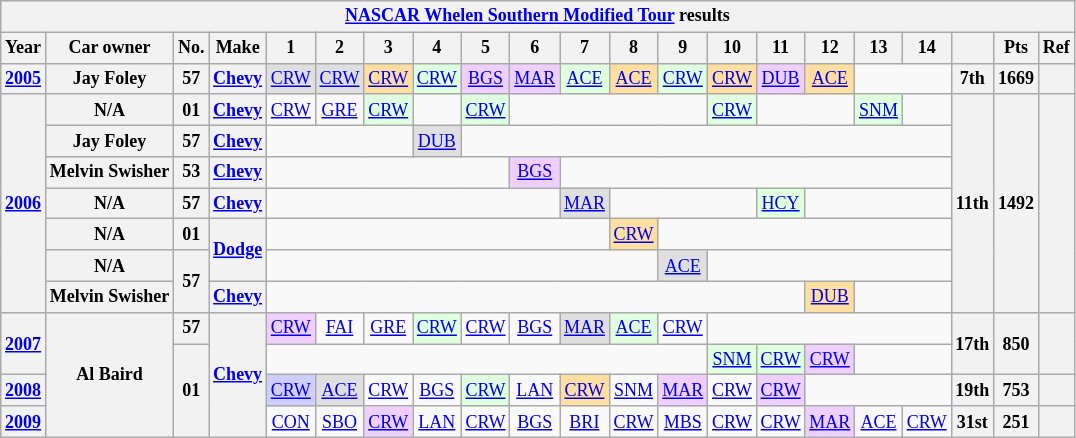<table class="wikitable" style="text-align:center; font-size:75%">
<tr>
<th colspan=21><a href='#'>NASCAR Whelen Southern Modified Tour</a> results</th>
</tr>
<tr>
<th>Year</th>
<th>Car owner</th>
<th>No.</th>
<th>Make</th>
<th>1</th>
<th>2</th>
<th>3</th>
<th>4</th>
<th>5</th>
<th>6</th>
<th>7</th>
<th>8</th>
<th>9</th>
<th>10</th>
<th>11</th>
<th>12</th>
<th>13</th>
<th>14</th>
<th></th>
<th>Pts</th>
<th>Ref</th>
</tr>
<tr>
<th><a href='#'>2005</a></th>
<th>Jay Foley</th>
<th>57</th>
<th><a href='#'>Chevy</a></th>
<td style="background:#DFDFDF;"><a href='#'>CRW</a><br></td>
<td style="background:#DFDFDF;"><a href='#'>CRW</a><br></td>
<td style="background:#FFDF9F;"><a href='#'>CRW</a><br></td>
<td style="background:#DFFFDF;"><a href='#'>CRW</a><br></td>
<td style="background:#EFCFFF;"><a href='#'>BGS</a><br></td>
<td style="background:#EFCFFF;"><a href='#'>MAR</a><br></td>
<td style="background:#DFFFDF;"><a href='#'>ACE</a><br></td>
<td style="background:#FFDF9F;"><a href='#'>ACE</a><br></td>
<td style="background:#DFFFDF;"><a href='#'>CRW</a><br></td>
<td style="background:#FFDF9F;"><a href='#'>CRW</a><br></td>
<td style="background:#EFCFFF;"><a href='#'>DUB</a><br></td>
<td style="background:#FFDF9F;"><a href='#'>ACE</a><br></td>
<td colspan=2></td>
<th>7th</th>
<th>1669</th>
<th></th>
</tr>
<tr>
<th rowspan=7><a href='#'>2006</a></th>
<th>N/A</th>
<th>01</th>
<th><a href='#'>Chevy</a></th>
<td><a href='#'>CRW</a></td>
<td><a href='#'>GRE</a></td>
<td style="background:#DFFFDF;"><a href='#'>CRW</a><br></td>
<td></td>
<td style="background:#DFFFDF;"><a href='#'>CRW</a><br></td>
<td colspan=4></td>
<td style="background:#DFFFDF;"><a href='#'>CRW</a><br></td>
<td colspan=2></td>
<td style="background:#DFFFDF;"><a href='#'>SNM</a><br></td>
<td></td>
<th rowspan=7>11th</th>
<th rowspan=7>1492</th>
<th rowspan=7></th>
</tr>
<tr>
<th>Jay Foley</th>
<th>57</th>
<th><a href='#'>Chevy</a></th>
<td colspan=3></td>
<td style="background:#DFDFDF;"><a href='#'>DUB</a><br></td>
<td colspan=10></td>
</tr>
<tr>
<th>Melvin Swisher</th>
<th>53</th>
<th><a href='#'>Chevy</a></th>
<td colspan=5></td>
<td style="background:#EFCFFF;"><a href='#'>BGS</a><br></td>
<td colspan=8></td>
</tr>
<tr>
<th>N/A</th>
<th>57</th>
<th><a href='#'>Chevy</a></th>
<td colspan=6></td>
<td style="background:#DFDFDF;"><a href='#'>MAR</a><br></td>
<td colspan=3></td>
<td style="background:#DFFFDF;"><a href='#'>HCY</a><br></td>
<td colspan=3></td>
</tr>
<tr>
<th>N/A</th>
<th>01</th>
<th rowspan=2><a href='#'>Dodge</a></th>
<td colspan=7></td>
<td style="background:#FFDF9F;"><a href='#'>CRW</a><br></td>
<td colspan=6></td>
</tr>
<tr>
<th>N/A</th>
<th rowspan=2>57</th>
<td colspan=8></td>
<td style="background:#DFDFDF;"><a href='#'>ACE</a><br></td>
<td colspan=5></td>
</tr>
<tr>
<th>Melvin Swisher</th>
<th><a href='#'>Chevy</a></th>
<td colspan=11></td>
<td style="background:#FFDF9F;"><a href='#'>DUB</a><br></td>
<td colspan=2></td>
</tr>
<tr>
<th rowspan=2><a href='#'>2007</a></th>
<th rowspan=4>Al Baird</th>
<th>57</th>
<th rowspan=4><a href='#'>Chevy</a></th>
<td style="background:#EFCFFF;"><a href='#'>CRW</a><br></td>
<td><a href='#'>FAI</a></td>
<td><a href='#'>GRE</a></td>
<td style="background:#DFFFDF;"><a href='#'>CRW</a><br></td>
<td><a href='#'>CRW</a></td>
<td><a href='#'>BGS</a></td>
<td style="background:#DFDFDF;"><a href='#'>MAR</a><br></td>
<td style="background:#DFFFDF;"><a href='#'>ACE</a><br></td>
<td><a href='#'>CRW</a></td>
<td colspan=5></td>
<th rowspan=2>17th</th>
<th rowspan=2>850</th>
<th rowspan=2></th>
</tr>
<tr>
<th rowspan=3>01</th>
<td colspan=9></td>
<td style="background:#DFFFDF;"><a href='#'>SNM</a><br></td>
<td style="background:#DFFFDF;"><a href='#'>CRW</a><br></td>
<td style="background:#EFCFFF;"><a href='#'>CRW</a><br></td>
<td colspan=2></td>
</tr>
<tr>
<th><a href='#'>2008</a></th>
<td style="background:#CFCFFF;"><a href='#'>CRW</a><br></td>
<td style="background:#DFDFDF;"><a href='#'>ACE</a><br></td>
<td><a href='#'>CRW</a></td>
<td><a href='#'>BGS</a></td>
<td style="background:#DFFFDF;"><a href='#'>CRW</a><br></td>
<td><a href='#'>LAN</a></td>
<td style="background:#FFDF9F;"><a href='#'>CRW</a><br></td>
<td><a href='#'>SNM</a></td>
<td style="background:#EFCFFF;"><a href='#'>MAR</a><br></td>
<td><a href='#'>CRW</a></td>
<td style="background:#EFCFFF;"><a href='#'>CRW</a><br></td>
<td colspan=3></td>
<th>19th</th>
<th>753</th>
<th></th>
</tr>
<tr>
<th><a href='#'>2009</a></th>
<td><a href='#'>CON</a></td>
<td><a href='#'>SBO</a></td>
<td style="background:#EFCFFF;"><a href='#'>CRW</a><br></td>
<td><a href='#'>LAN</a></td>
<td><a href='#'>CRW</a></td>
<td><a href='#'>BGS</a></td>
<td><a href='#'>BRI</a></td>
<td><a href='#'>CRW</a></td>
<td><a href='#'>MBS</a></td>
<td><a href='#'>CRW</a></td>
<td><a href='#'>CRW</a></td>
<td style="background:#EFCFFF;"><a href='#'>MAR</a><br></td>
<td><a href='#'>ACE</a></td>
<td><a href='#'>CRW</a></td>
<th>31st</th>
<th>251</th>
<th></th>
</tr>
</table>
